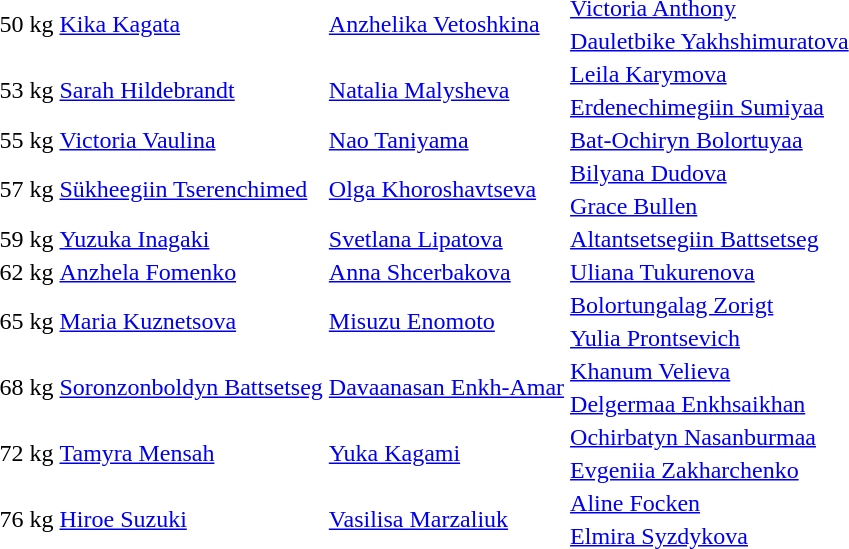<table>
<tr>
<td rowspan=2>50 kg<br></td>
<td rowspan=2> <a href='#'>Kika Kagata</a></td>
<td rowspan=2> <a href='#'>Anzhelika Vetoshkina</a></td>
<td> <a href='#'>Victoria Anthony</a></td>
</tr>
<tr>
<td> <a href='#'>Dauletbike Yakhshimuratova</a></td>
</tr>
<tr>
<td rowspan=2>53 kg<br></td>
<td rowspan=2> <a href='#'>Sarah Hildebrandt</a></td>
<td rowspan=2> <a href='#'>Natalia  Malysheva</a></td>
<td> <a href='#'>Leila Karymova</a></td>
</tr>
<tr>
<td> <a href='#'>Erdenechimegiin Sumiyaa</a></td>
</tr>
<tr>
<td>55 kg<br></td>
<td> <a href='#'>Victoria Vaulina</a></td>
<td> <a href='#'>Nao Taniyama</a></td>
<td> <a href='#'>Bat-Ochiryn Bolortuyaa</a></td>
</tr>
<tr>
<td rowspan=2>57 kg<br></td>
<td rowspan=2> <a href='#'>Sükheegiin Tserenchimed</a></td>
<td rowspan=2> <a href='#'>Olga Khoroshavtseva</a></td>
<td> <a href='#'>Bilyana Dudova</a></td>
</tr>
<tr>
<td> <a href='#'>Grace Bullen</a></td>
</tr>
<tr>
<td>59 kg<br></td>
<td> <a href='#'>Yuzuka Inagaki</a></td>
<td> <a href='#'>Svetlana Lipatova</a></td>
<td> <a href='#'>Altantsetsegiin Battsetseg</a></td>
</tr>
<tr>
<td>62 kg<br></td>
<td> <a href='#'>Anzhela Fomenko</a></td>
<td> <a href='#'>Anna Shcerbakova</a></td>
<td> <a href='#'>Uliana Tukurenova</a></td>
</tr>
<tr>
<td rowspan=2>65 kg<br></td>
<td rowspan=2> <a href='#'>Maria Kuznetsova</a></td>
<td rowspan=2> <a href='#'>Misuzu Enomoto</a></td>
<td> <a href='#'>Bolortungalag Zorigt</a></td>
</tr>
<tr>
<td> <a href='#'>Yulia Prontsevich</a></td>
</tr>
<tr>
<td rowspan=2>68 kg<br></td>
<td rowspan=2> <a href='#'>Soronzonboldyn Battsetseg</a></td>
<td rowspan=2> <a href='#'>Davaanasan Enkh-Amar</a></td>
<td> <a href='#'>Khanum Velieva</a></td>
</tr>
<tr>
<td> <a href='#'>Delgermaa Enkhsaikhan</a></td>
</tr>
<tr>
<td rowspan=2>72 kg<br></td>
<td rowspan=2> <a href='#'>Tamyra Mensah</a></td>
<td rowspan=2> <a href='#'>Yuka Kagami</a></td>
<td> <a href='#'>Ochirbatyn Nasanburmaa</a></td>
</tr>
<tr>
<td> <a href='#'>Evgeniia Zakharchenko</a></td>
</tr>
<tr>
<td rowspan=2>76 kg<br></td>
<td rowspan=2> <a href='#'>Hiroe Suzuki</a></td>
<td rowspan=2> <a href='#'>Vasilisa Marzaliuk</a></td>
<td> <a href='#'>Aline Focken</a></td>
</tr>
<tr>
<td> <a href='#'>Elmira Syzdykova</a></td>
</tr>
</table>
